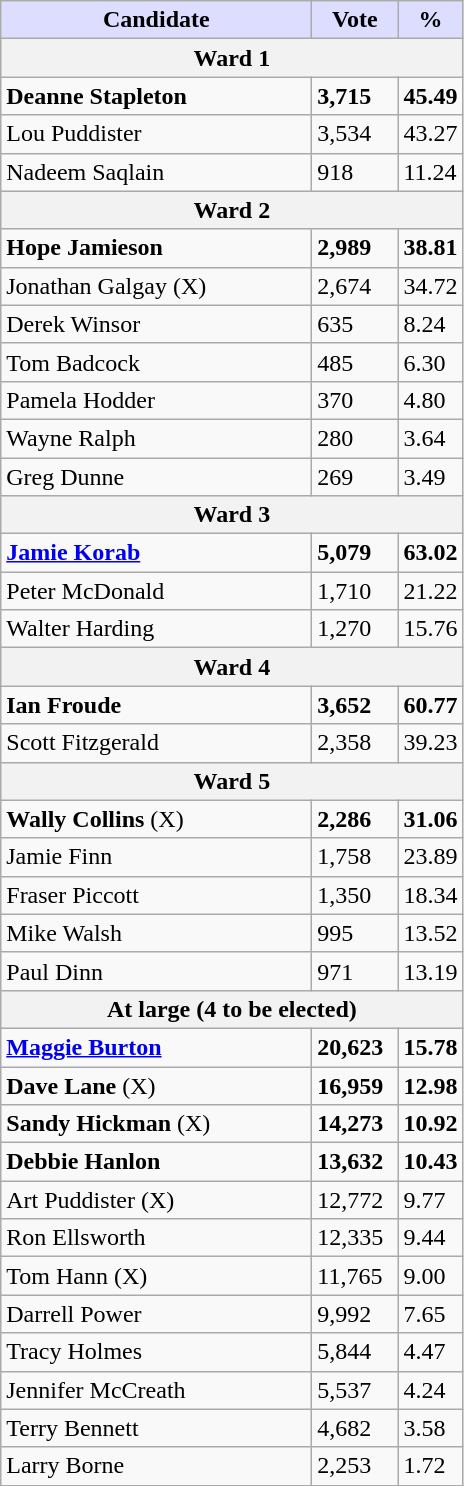<table class="wikitable">
<tr>
<th style="background:#ddf; width:200px;">Candidate</th>
<th style="background:#ddf; width:50px;">Vote</th>
<th style="background:#ddf; width:30px;">%</th>
</tr>
<tr>
<th colspan="3">Ward 1</th>
</tr>
<tr>
<td><strong>Deanne Stapleton</strong></td>
<td><strong>3,715</strong></td>
<td><strong>45.49</strong></td>
</tr>
<tr>
<td>Lou Puddister</td>
<td>3,534</td>
<td>43.27</td>
</tr>
<tr>
<td>Nadeem Saqlain</td>
<td>918</td>
<td>11.24</td>
</tr>
<tr>
<th colspan="3">Ward 2</th>
</tr>
<tr>
<td><strong>Hope Jamieson</strong></td>
<td><strong>2,989</strong></td>
<td><strong>38.81</strong></td>
</tr>
<tr>
<td>Jonathan Galgay (X)</td>
<td>2,674</td>
<td>34.72</td>
</tr>
<tr>
<td>Derek Winsor</td>
<td>635</td>
<td>8.24</td>
</tr>
<tr>
<td>Tom Badcock</td>
<td>485</td>
<td>6.30</td>
</tr>
<tr>
<td>Pamela Hodder</td>
<td>370</td>
<td>4.80</td>
</tr>
<tr>
<td>Wayne Ralph</td>
<td>280</td>
<td>3.64</td>
</tr>
<tr>
<td>Greg Dunne</td>
<td>269</td>
<td>3.49</td>
</tr>
<tr>
<th colspan="3">Ward 3</th>
</tr>
<tr>
<td><strong><a href='#'>Jamie Korab</a></strong></td>
<td><strong>5,079</strong></td>
<td><strong>63.02</strong></td>
</tr>
<tr>
<td>Peter McDonald</td>
<td>1,710</td>
<td>21.22</td>
</tr>
<tr>
<td>Walter Harding</td>
<td>1,270</td>
<td>15.76</td>
</tr>
<tr>
<th colspan="3">Ward 4</th>
</tr>
<tr>
<td><strong>Ian Froude</strong></td>
<td><strong>3,652</strong></td>
<td><strong>60.77</strong></td>
</tr>
<tr>
<td>Scott Fitzgerald</td>
<td>2,358</td>
<td>39.23</td>
</tr>
<tr>
<th colspan="3">Ward 5</th>
</tr>
<tr>
<td><strong>Wally Collins</strong> (X)</td>
<td><strong>2,286</strong></td>
<td><strong>31.06</strong></td>
</tr>
<tr>
<td>Jamie Finn</td>
<td>1,758</td>
<td>23.89</td>
</tr>
<tr>
<td>Fraser Piccott</td>
<td>1,350</td>
<td>18.34</td>
</tr>
<tr>
<td>Mike Walsh</td>
<td>995</td>
<td>13.52</td>
</tr>
<tr>
<td>Paul Dinn</td>
<td>971</td>
<td>13.19</td>
</tr>
<tr>
<th colspan="3">At large (4 to be elected)</th>
</tr>
<tr>
<td><strong><a href='#'>Maggie Burton</a></strong></td>
<td><strong>20,623</strong></td>
<td><strong>15.78</strong></td>
</tr>
<tr>
<td><strong>Dave Lane</strong> (X)</td>
<td><strong>16,959</strong></td>
<td><strong>12.98</strong></td>
</tr>
<tr>
<td><strong>Sandy Hickman</strong>  (X)</td>
<td><strong>14,273</strong></td>
<td><strong>10.92</strong></td>
</tr>
<tr>
<td><strong>Debbie Hanlon</strong></td>
<td><strong>13,632</strong></td>
<td><strong>10.43</strong></td>
</tr>
<tr>
<td>Art Puddister (X)</td>
<td>12,772</td>
<td>9.77</td>
</tr>
<tr>
<td>Ron Ellsworth</td>
<td>12,335</td>
<td>9.44</td>
</tr>
<tr>
<td>Tom Hann  (X)</td>
<td>11,765</td>
<td>9.00</td>
</tr>
<tr>
<td>Darrell Power</td>
<td>9,992</td>
<td>7.65</td>
</tr>
<tr>
<td>Tracy Holmes</td>
<td>5,844</td>
<td>4.47</td>
</tr>
<tr>
<td>Jennifer McCreath</td>
<td>5,537</td>
<td>4.24</td>
</tr>
<tr>
<td>Terry Bennett</td>
<td>4,682</td>
<td>3.58</td>
</tr>
<tr>
<td>Larry Borne</td>
<td>2,253</td>
<td>1.72</td>
</tr>
</table>
